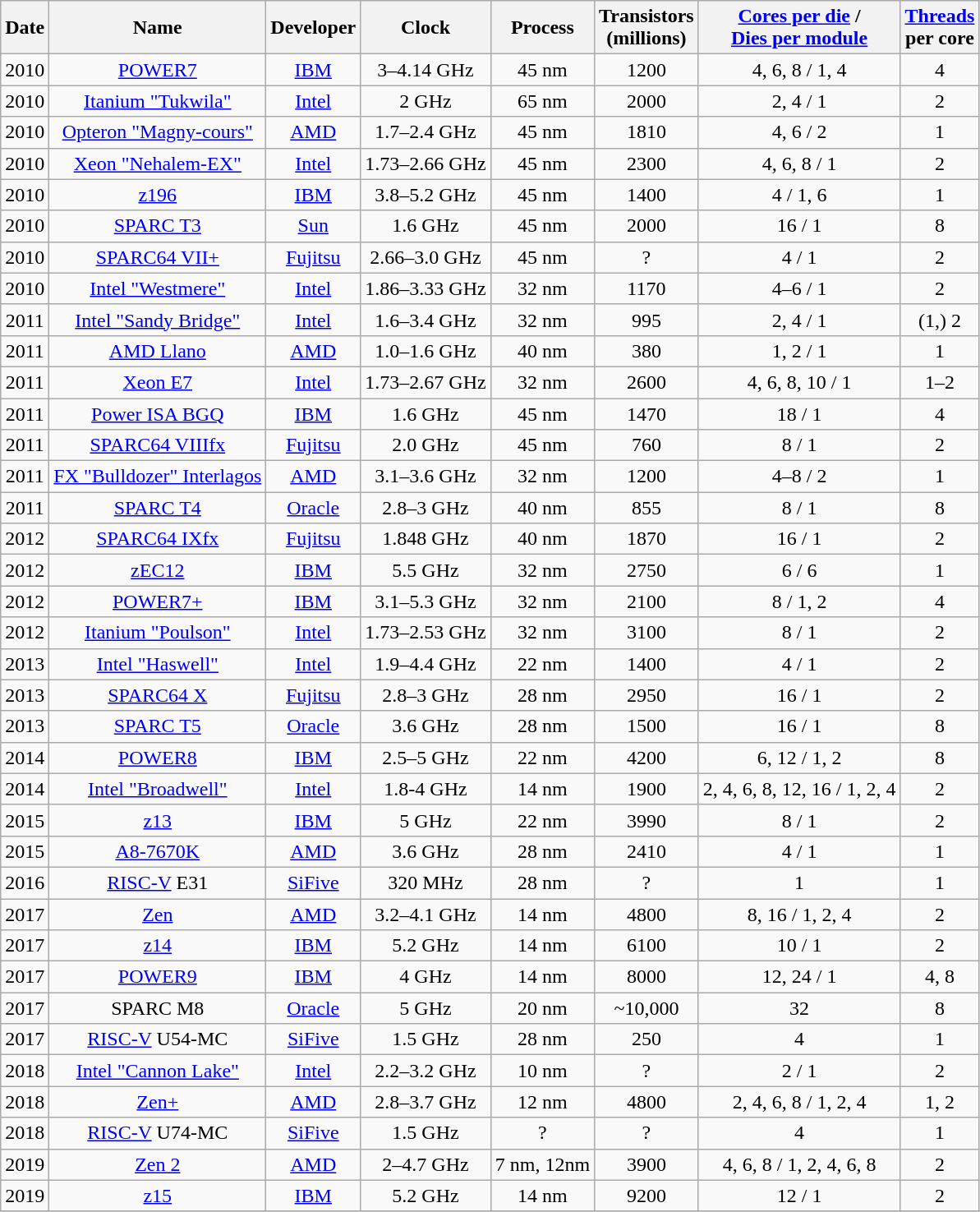<table class="wikitable sortable" style="text-align:center">
<tr>
<th>Date</th>
<th>Name</th>
<th>Developer</th>
<th>Clock</th>
<th>Process</th>
<th>Transistors<br>(millions)</th>
<th><a href='#'>Cores per die</a> /<br><a href='#'>Dies per module</a></th>
<th><a href='#'>Threads</a><br>per core</th>
</tr>
<tr>
<td>2010</td>
<td><a href='#'>POWER7</a></td>
<td><a href='#'>IBM</a></td>
<td>3–4.14 GHz</td>
<td>45 nm</td>
<td>1200</td>
<td>4, 6, 8 / 1, 4</td>
<td>4</td>
</tr>
<tr>
<td>2010</td>
<td><a href='#'>Itanium "Tukwila"</a></td>
<td><a href='#'>Intel</a></td>
<td>2 GHz</td>
<td>65 nm</td>
<td>2000</td>
<td>2, 4 / 1</td>
<td>2</td>
</tr>
<tr>
<td>2010</td>
<td><a href='#'>Opteron "Magny-cours"</a></td>
<td><a href='#'>AMD</a></td>
<td>1.7–2.4 GHz</td>
<td>45 nm</td>
<td>1810</td>
<td>4, 6 / 2</td>
<td>1</td>
</tr>
<tr>
<td>2010</td>
<td><a href='#'>Xeon "Nehalem-EX"</a></td>
<td><a href='#'>Intel</a></td>
<td>1.73–2.66 GHz</td>
<td>45 nm</td>
<td>2300</td>
<td>4, 6, 8 / 1</td>
<td>2</td>
</tr>
<tr>
<td>2010</td>
<td><a href='#'>z196</a></td>
<td><a href='#'>IBM</a></td>
<td>3.8–5.2 GHz</td>
<td>45 nm</td>
<td>1400</td>
<td>4 / 1, 6</td>
<td>1</td>
</tr>
<tr>
<td>2010</td>
<td><a href='#'>SPARC T3</a></td>
<td><a href='#'>Sun</a></td>
<td>1.6 GHz</td>
<td>45 nm</td>
<td>2000</td>
<td>16 / 1</td>
<td>8</td>
</tr>
<tr>
<td>2010</td>
<td><a href='#'>SPARC64 VII+</a></td>
<td><a href='#'>Fujitsu</a></td>
<td>2.66–3.0 GHz</td>
<td>45 nm</td>
<td>?</td>
<td>4 / 1</td>
<td>2</td>
</tr>
<tr>
<td>2010</td>
<td><a href='#'>Intel "Westmere"</a></td>
<td><a href='#'>Intel</a></td>
<td>1.86–3.33 GHz</td>
<td>32 nm</td>
<td>1170</td>
<td>4–6 / 1</td>
<td>2</td>
</tr>
<tr>
<td>2011</td>
<td><a href='#'>Intel "Sandy Bridge"</a></td>
<td><a href='#'>Intel</a></td>
<td>1.6–3.4 GHz</td>
<td>32 nm</td>
<td>995</td>
<td>2, 4 / 1</td>
<td>(1,) 2</td>
</tr>
<tr>
<td>2011</td>
<td><a href='#'>AMD Llano</a></td>
<td><a href='#'>AMD</a></td>
<td>1.0–1.6 GHz</td>
<td>40 nm</td>
<td>380</td>
<td>1, 2 / 1</td>
<td>1</td>
</tr>
<tr>
<td>2011</td>
<td><a href='#'>Xeon E7</a></td>
<td><a href='#'>Intel</a></td>
<td>1.73–2.67 GHz</td>
<td>32 nm</td>
<td>2600</td>
<td>4, 6, 8, 10 / 1</td>
<td>1–2</td>
</tr>
<tr>
<td>2011</td>
<td><a href='#'>Power ISA BGQ</a></td>
<td><a href='#'>IBM</a></td>
<td>1.6 GHz</td>
<td>45 nm</td>
<td>1470</td>
<td>18 / 1</td>
<td>4</td>
</tr>
<tr>
<td>2011</td>
<td><a href='#'>SPARC64 VIIIfx</a></td>
<td><a href='#'>Fujitsu</a></td>
<td>2.0 GHz</td>
<td>45 nm</td>
<td>760</td>
<td>8 / 1</td>
<td>2</td>
</tr>
<tr>
<td>2011</td>
<td><a href='#'>FX "Bulldozer" Interlagos</a></td>
<td><a href='#'>AMD</a></td>
<td>3.1–3.6 GHz</td>
<td>32 nm</td>
<td>1200</td>
<td>4–8 / 2</td>
<td>1</td>
</tr>
<tr>
<td>2011</td>
<td><a href='#'>SPARC T4</a></td>
<td><a href='#'>Oracle</a></td>
<td>2.8–3 GHz</td>
<td>40 nm</td>
<td>855</td>
<td>8 / 1</td>
<td>8</td>
</tr>
<tr>
<td>2012</td>
<td><a href='#'>SPARC64 IXfx</a></td>
<td><a href='#'>Fujitsu</a></td>
<td>1.848 GHz</td>
<td>40 nm</td>
<td>1870</td>
<td>16 / 1</td>
<td>2</td>
</tr>
<tr>
<td>2012</td>
<td><a href='#'>zEC12</a></td>
<td><a href='#'>IBM</a></td>
<td>5.5 GHz</td>
<td>32 nm</td>
<td>2750</td>
<td>6 / 6</td>
<td>1</td>
</tr>
<tr>
<td>2012</td>
<td><a href='#'>POWER7+</a></td>
<td><a href='#'>IBM</a></td>
<td>3.1–5.3 GHz</td>
<td>32 nm</td>
<td>2100</td>
<td>8 / 1, 2</td>
<td>4</td>
</tr>
<tr>
<td>2012</td>
<td><a href='#'>Itanium "Poulson"</a></td>
<td><a href='#'>Intel</a></td>
<td>1.73–2.53 GHz</td>
<td>32 nm</td>
<td>3100</td>
<td>8 / 1</td>
<td>2</td>
</tr>
<tr>
<td>2013</td>
<td><a href='#'>Intel "Haswell"</a></td>
<td><a href='#'>Intel</a></td>
<td>1.9–4.4 GHz</td>
<td>22 nm</td>
<td>1400</td>
<td>4 / 1</td>
<td>2</td>
</tr>
<tr>
<td>2013</td>
<td><a href='#'>SPARC64 X</a></td>
<td><a href='#'>Fujitsu</a></td>
<td>2.8–3 GHz</td>
<td>28 nm</td>
<td>2950</td>
<td>16 / 1</td>
<td>2</td>
</tr>
<tr>
<td>2013</td>
<td><a href='#'>SPARC T5</a></td>
<td><a href='#'>Oracle</a></td>
<td>3.6 GHz</td>
<td>28 nm</td>
<td>1500</td>
<td>16 / 1</td>
<td>8</td>
</tr>
<tr>
<td>2014</td>
<td><a href='#'>POWER8</a></td>
<td><a href='#'>IBM</a></td>
<td>2.5–5 GHz</td>
<td>22 nm</td>
<td>4200</td>
<td>6, 12 / 1, 2</td>
<td>8</td>
</tr>
<tr>
<td>2014</td>
<td><a href='#'>Intel "Broadwell"</a></td>
<td><a href='#'>Intel</a></td>
<td>1.8-4 GHz</td>
<td>14 nm</td>
<td>1900</td>
<td>2, 4, 6, 8, 12, 16 / 1, 2, 4</td>
<td>2</td>
</tr>
<tr>
<td>2015</td>
<td><a href='#'>z13</a></td>
<td><a href='#'>IBM</a></td>
<td>5 GHz</td>
<td>22 nm</td>
<td>3990</td>
<td>8 / 1</td>
<td>2</td>
</tr>
<tr>
<td>2015</td>
<td><a href='#'>A8-7670K</a></td>
<td><a href='#'>AMD</a></td>
<td>3.6 GHz</td>
<td>28 nm</td>
<td>2410</td>
<td>4 / 1</td>
<td>1</td>
</tr>
<tr>
<td>2016</td>
<td><a href='#'>RISC-V</a> E31</td>
<td><a href='#'>SiFive</a></td>
<td>320 MHz</td>
<td>28 nm</td>
<td>?</td>
<td>1</td>
<td>1</td>
</tr>
<tr>
<td>2017</td>
<td><a href='#'>Zen</a></td>
<td><a href='#'>AMD</a></td>
<td>3.2–4.1 GHz</td>
<td>14 nm</td>
<td>4800</td>
<td>8, 16 / 1, 2, 4</td>
<td>2</td>
</tr>
<tr>
<td>2017</td>
<td><a href='#'>z14</a></td>
<td><a href='#'>IBM</a></td>
<td>5.2 GHz</td>
<td>14 nm</td>
<td>6100</td>
<td>10 / 1</td>
<td>2</td>
</tr>
<tr>
<td>2017</td>
<td><a href='#'>POWER9</a></td>
<td><a href='#'>IBM</a></td>
<td>4 GHz</td>
<td>14 nm</td>
<td>8000</td>
<td>12, 24 / 1</td>
<td>4, 8</td>
</tr>
<tr>
<td>2017</td>
<td>SPARC M8</td>
<td><a href='#'>Oracle</a></td>
<td>5 GHz</td>
<td>20 nm</td>
<td>~10,000</td>
<td>32</td>
<td>8</td>
</tr>
<tr>
<td>2017</td>
<td><a href='#'>RISC-V</a> U54-MC</td>
<td><a href='#'>SiFive</a></td>
<td>1.5 GHz</td>
<td>28 nm</td>
<td>250</td>
<td>4</td>
<td>1</td>
</tr>
<tr>
<td>2018</td>
<td><a href='#'>Intel "Cannon Lake"</a></td>
<td><a href='#'>Intel</a></td>
<td>2.2–3.2 GHz</td>
<td>10 nm</td>
<td>?</td>
<td>2 / 1</td>
<td>2</td>
</tr>
<tr>
<td>2018</td>
<td><a href='#'>Zen+</a></td>
<td><a href='#'>AMD</a></td>
<td>2.8–3.7 GHz</td>
<td>12 nm</td>
<td>4800</td>
<td>2, 4, 6, 8 / 1, 2, 4</td>
<td>1, 2</td>
</tr>
<tr>
<td>2018</td>
<td><a href='#'>RISC-V</a> U74-MC</td>
<td><a href='#'>SiFive</a></td>
<td>1.5 GHz</td>
<td>?</td>
<td>?</td>
<td>4</td>
<td>1</td>
</tr>
<tr>
<td>2019</td>
<td><a href='#'>Zen 2</a></td>
<td><a href='#'>AMD</a></td>
<td>2–4.7 GHz</td>
<td>7 nm, 12nm</td>
<td>3900</td>
<td>4, 6, 8 / 1, 2, 4, 6, 8</td>
<td>2</td>
</tr>
<tr>
<td>2019</td>
<td><a href='#'>z15</a></td>
<td><a href='#'>IBM</a></td>
<td>5.2 GHz</td>
<td>14 nm</td>
<td>9200</td>
<td>12 / 1</td>
<td>2</td>
</tr>
<tr>
</tr>
</table>
